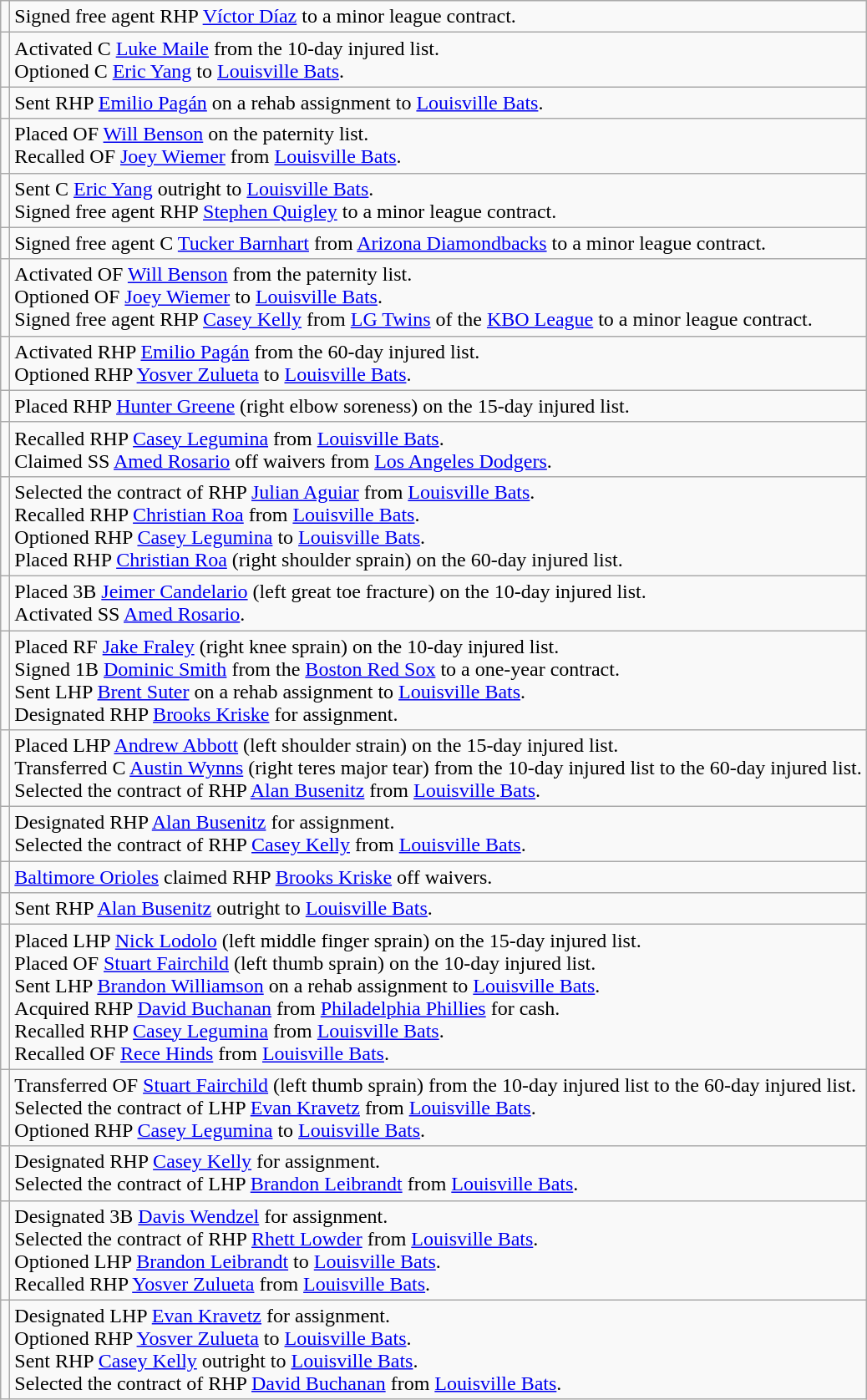<table class="wikitable">
<tr>
<td></td>
<td>Signed free agent RHP <a href='#'>Víctor Díaz</a> to a minor league contract.</td>
</tr>
<tr>
<td></td>
<td>Activated C <a href='#'>Luke Maile</a> from the 10-day injured list. <br> Optioned C <a href='#'>Eric Yang</a> to <a href='#'>Louisville Bats</a>.</td>
</tr>
<tr>
<td></td>
<td>Sent RHP <a href='#'>Emilio Pagán</a> on a rehab assignment to <a href='#'>Louisville Bats</a>.</td>
</tr>
<tr>
<td></td>
<td>Placed OF <a href='#'>Will Benson</a> on the paternity list.<br> Recalled OF <a href='#'>Joey Wiemer</a> from <a href='#'>Louisville Bats</a>.</td>
</tr>
<tr>
<td></td>
<td>Sent C <a href='#'>Eric Yang</a> outright to <a href='#'>Louisville Bats</a>. <br> Signed free agent RHP <a href='#'>Stephen Quigley</a> to a minor league contract.</td>
</tr>
<tr>
<td></td>
<td>Signed free agent C <a href='#'>Tucker Barnhart</a> from <a href='#'>Arizona Diamondbacks</a> to a minor league contract.</td>
</tr>
<tr>
<td></td>
<td>Activated OF <a href='#'>Will Benson</a> from the paternity list. <br> Optioned OF <a href='#'>Joey Wiemer</a> to <a href='#'>Louisville Bats</a>. <br> Signed free agent RHP <a href='#'>Casey Kelly</a> from <a href='#'>LG Twins</a> of the <a href='#'>KBO League</a> to a minor league contract.</td>
</tr>
<tr>
<td></td>
<td>Activated RHP <a href='#'>Emilio Pagán</a> from the 60-day injured list. <br> Optioned RHP <a href='#'>Yosver Zulueta</a> to <a href='#'>Louisville Bats</a>.</td>
</tr>
<tr>
<td></td>
<td>Placed RHP <a href='#'>Hunter Greene</a> (right elbow soreness) on the 15-day injured list.</td>
</tr>
<tr>
<td></td>
<td>Recalled RHP <a href='#'>Casey Legumina</a> from <a href='#'>Louisville Bats</a>. <br> Claimed SS <a href='#'>Amed Rosario</a> off waivers from <a href='#'>Los Angeles Dodgers</a>.</td>
</tr>
<tr>
<td></td>
<td>Selected the contract of RHP <a href='#'>Julian Aguiar</a> from <a href='#'>Louisville Bats</a>. <br> Recalled RHP <a href='#'>Christian Roa</a> from <a href='#'>Louisville Bats</a>. <br> Optioned RHP <a href='#'>Casey Legumina</a> to <a href='#'>Louisville Bats</a>. <br> Placed RHP <a href='#'>Christian Roa</a> (right shoulder sprain) on the 60-day injured list.</td>
</tr>
<tr>
<td></td>
<td>Placed 3B <a href='#'>Jeimer Candelario</a> (left great toe fracture) on the 10-day injured list. <br> Activated SS <a href='#'>Amed Rosario</a>.</td>
</tr>
<tr>
<td></td>
<td>Placed RF <a href='#'>Jake Fraley</a> (right knee sprain) on the 10-day injured list. <br> Signed 1B <a href='#'>Dominic Smith</a> from the <a href='#'>Boston Red Sox</a> to a one-year contract. <br> Sent LHP <a href='#'>Brent Suter</a> on a rehab assignment to <a href='#'>Louisville Bats</a>. <br> Designated RHP <a href='#'>Brooks Kriske</a> for assignment.</td>
</tr>
<tr>
<td></td>
<td>Placed LHP <a href='#'>Andrew Abbott</a> (left shoulder strain) on the 15-day injured list. <br> Transferred C <a href='#'>Austin Wynns</a> (right teres major tear) from the 10-day injured list to the 60-day injured list. <br> Selected the contract of RHP <a href='#'>Alan Busenitz</a> from <a href='#'>Louisville Bats</a>.</td>
</tr>
<tr>
<td></td>
<td>Designated RHP <a href='#'>Alan Busenitz</a> for assignment. <br> Selected the contract of RHP <a href='#'>Casey Kelly</a> from <a href='#'>Louisville Bats</a>.</td>
</tr>
<tr>
<td></td>
<td><a href='#'>Baltimore Orioles</a> claimed RHP <a href='#'>Brooks Kriske</a> off waivers.</td>
</tr>
<tr>
<td></td>
<td>Sent RHP <a href='#'>Alan Busenitz</a> outright to <a href='#'>Louisville Bats</a>.</td>
</tr>
<tr>
<td></td>
<td>Placed LHP <a href='#'>Nick Lodolo</a> (left middle finger sprain) on the 15-day injured list. <br> Placed OF <a href='#'>Stuart Fairchild</a> (left thumb sprain) on the 10-day injured list. <br> Sent LHP <a href='#'>Brandon Williamson</a> on a rehab assignment to <a href='#'>Louisville Bats</a>. <br> Acquired RHP <a href='#'>David Buchanan</a> from <a href='#'>Philadelphia Phillies</a> for cash. <br> Recalled RHP <a href='#'>Casey Legumina</a> from <a href='#'>Louisville Bats</a>. <br> Recalled OF <a href='#'>Rece Hinds</a> from <a href='#'>Louisville Bats</a>.</td>
</tr>
<tr>
<td></td>
<td>Transferred OF <a href='#'>Stuart Fairchild</a> (left thumb sprain) from the 10-day injured list to the 60-day injured list. <br> Selected the contract of LHP <a href='#'>Evan Kravetz</a> from <a href='#'>Louisville Bats</a>. <br> Optioned RHP <a href='#'>Casey Legumina</a> to <a href='#'>Louisville Bats</a>.</td>
</tr>
<tr>
<td></td>
<td>Designated RHP <a href='#'>Casey Kelly</a> for assignment. <br> Selected the contract of LHP <a href='#'>Brandon Leibrandt</a> from <a href='#'>Louisville Bats</a>.</td>
</tr>
<tr>
<td></td>
<td>Designated 3B <a href='#'>Davis Wendzel</a> for assignment. <br> Selected the contract of RHP <a href='#'>Rhett Lowder</a> from <a href='#'>Louisville Bats</a>. <br> Optioned LHP <a href='#'>Brandon Leibrandt</a> to <a href='#'>Louisville Bats</a>. <br> Recalled RHP <a href='#'>Yosver Zulueta</a> from <a href='#'>Louisville Bats</a>.</td>
</tr>
<tr>
<td></td>
<td>Designated LHP <a href='#'>Evan Kravetz</a> for assignment. <br> Optioned RHP <a href='#'>Yosver Zulueta</a> to <a href='#'>Louisville Bats</a>. <br> Sent RHP <a href='#'>Casey Kelly</a> outright to <a href='#'>Louisville Bats</a>. <br> Selected the contract of RHP <a href='#'>David Buchanan</a> from <a href='#'>Louisville Bats</a>.</td>
</tr>
</table>
